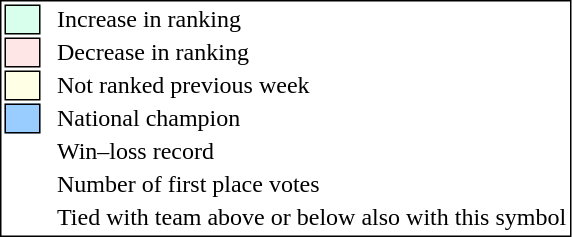<table style="border:1px solid black;">
<tr>
<td style="background:#D8FFEB; width:20px; border:1px solid black;"></td>
<td> </td>
<td>Increase in ranking</td>
</tr>
<tr>
<td style="background:#FFE6E6; width:20px; border:1px solid black;"></td>
<td> </td>
<td>Decrease in ranking</td>
</tr>
<tr>
<td style="background:#FFFFE6; width:20px; border:1px solid black;"></td>
<td> </td>
<td>Not ranked previous week</td>
</tr>
<tr>
<td style="background:#9cf; width:20px; border:1px solid black;"></td>
<td> </td>
<td>National champion</td>
</tr>
<tr>
<td></td>
<td> </td>
<td>Win–loss record</td>
</tr>
<tr>
<td></td>
<td> </td>
<td>Number of first place votes</td>
</tr>
<tr>
<td></td>
<td></td>
<td>Tied with team above or below also with this symbol</td>
</tr>
</table>
